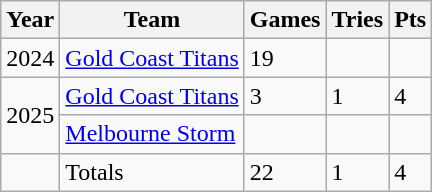<table class="wikitable">
<tr>
<th>Year</th>
<th>Team</th>
<th>Games</th>
<th>Tries</th>
<th>Pts</th>
</tr>
<tr>
<td>2024</td>
<td> <a href='#'>Gold Coast Titans</a></td>
<td>19</td>
<td></td>
<td></td>
</tr>
<tr>
<td rowspan="2">2025</td>
<td> <a href='#'>Gold Coast Titans</a></td>
<td>3</td>
<td>1</td>
<td>4</td>
</tr>
<tr>
<td> <a href='#'>Melbourne Storm</a></td>
<td></td>
<td></td>
<td></td>
</tr>
<tr>
<td></td>
<td>Totals</td>
<td>22</td>
<td>1</td>
<td>4</td>
</tr>
</table>
